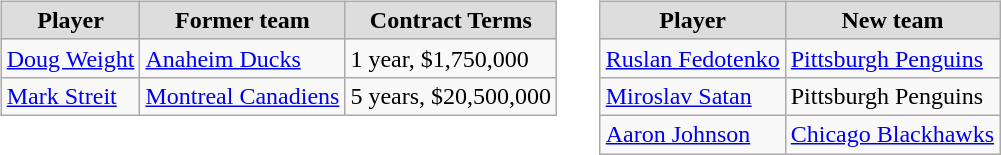<table cellspacing="10">
<tr>
<td valign="top"><br><table class="wikitable">
<tr align="center"  bgcolor="#dddddd">
<td><strong>Player</strong></td>
<td><strong>Former team</strong></td>
<td><strong>Contract Terms</strong></td>
</tr>
<tr>
<td><a href='#'>Doug Weight</a></td>
<td><a href='#'>Anaheim Ducks</a></td>
<td>1 year, $1,750,000</td>
</tr>
<tr>
<td><a href='#'>Mark Streit</a></td>
<td><a href='#'>Montreal Canadiens</a></td>
<td>5 years, $20,500,000</td>
</tr>
</table>
</td>
<td valign="top"><br><table class="wikitable">
<tr align="center"  bgcolor="#dddddd">
<td><strong>Player</strong></td>
<td><strong>New team</strong></td>
</tr>
<tr>
<td><a href='#'>Ruslan Fedotenko</a></td>
<td><a href='#'>Pittsburgh Penguins</a></td>
</tr>
<tr>
<td><a href='#'>Miroslav Satan</a></td>
<td>Pittsburgh Penguins</td>
</tr>
<tr>
<td><a href='#'>Aaron Johnson</a></td>
<td><a href='#'>Chicago Blackhawks</a></td>
</tr>
</table>
</td>
</tr>
</table>
